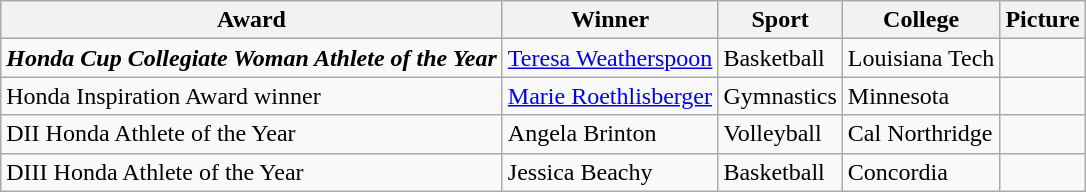<table class="wikitable">
<tr>
<th>Award</th>
<th>Winner</th>
<th>Sport</th>
<th>College</th>
<th>Picture</th>
</tr>
<tr>
<td><strong><em>Honda Cup<strong> Collegiate Woman Athlete of the Year<em></td>
<td><a href='#'>Teresa Weatherspoon</a></td>
<td>Basketball</td>
<td>Louisiana Tech</td>
<td></td>
</tr>
<tr>
<td></em>Honda Inspiration Award winner<em></td>
<td><a href='#'>Marie Roethlisberger</a></td>
<td>Gymnastics</td>
<td>Minnesota</td>
<td></td>
</tr>
<tr>
<td></em>DII Honda Athlete of the Year<em></td>
<td>Angela Brinton</td>
<td>Volleyball</td>
<td>Cal Northridge</td>
<td></td>
</tr>
<tr>
<td></em>DIII Honda Athlete of the Year<em></td>
<td>Jessica Beachy</td>
<td>Basketball</td>
<td>Concordia</td>
<td></td>
</tr>
</table>
